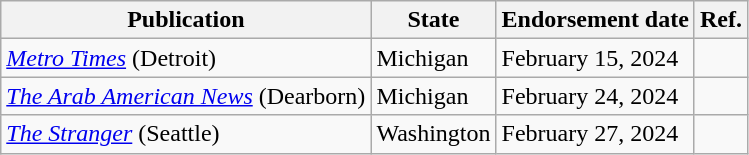<table class="wikitable sortable">
<tr>
<th>Publication</th>
<th>State</th>
<th>Endorsement date</th>
<th>Ref.</th>
</tr>
<tr>
<td data-sort-value="Metro Times"><em><a href='#'>Metro Times</a></em> (Detroit)</td>
<td>Michigan</td>
<td>February 15, 2024</td>
<td></td>
</tr>
<tr>
<td data-sort-value="Arab American News"><em><a href='#'>The Arab American News</a></em> (Dearborn)</td>
<td>Michigan</td>
<td>February 24, 2024</td>
<td></td>
</tr>
<tr>
<td data-sort-value="Stranger"><a href='#'><em>The Stranger</em></a> (Seattle)</td>
<td>Washington</td>
<td>February 27, 2024</td>
<td></td>
</tr>
</table>
